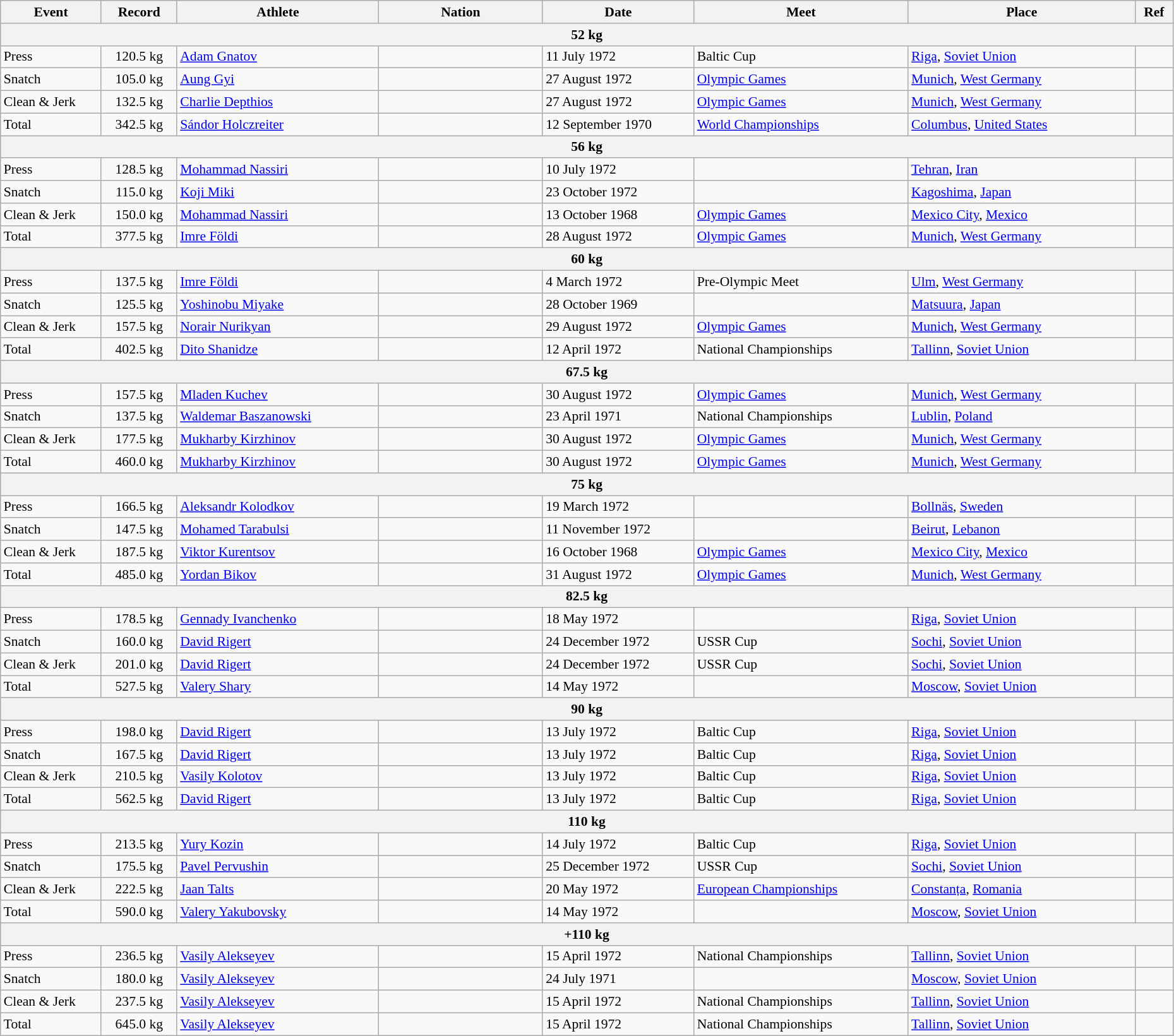<table class="wikitable" style="font-size:90%; width: 98%;">
<tr>
<th width=8%>Event</th>
<th width=6%>Record</th>
<th width=16%>Athlete</th>
<th width=13%>Nation</th>
<th width=12%>Date</th>
<th width=17%>Meet</th>
<th width=18%>Place</th>
<th width=3%>Ref</th>
</tr>
<tr bgcolor="#DDDDDD">
<th colspan="8">52 kg</th>
</tr>
<tr>
<td>Press</td>
<td align=center>120.5 kg</td>
<td><a href='#'>Adam Gnatov</a></td>
<td></td>
<td>11 July 1972</td>
<td>Baltic Cup</td>
<td> <a href='#'>Riga</a>, <a href='#'>Soviet Union</a></td>
<td></td>
</tr>
<tr>
<td>Snatch</td>
<td align=center>105.0 kg</td>
<td><a href='#'>Aung Gyi</a></td>
<td></td>
<td>27 August 1972</td>
<td><a href='#'>Olympic Games</a></td>
<td> <a href='#'>Munich</a>, <a href='#'>West Germany</a></td>
<td></td>
</tr>
<tr>
<td>Clean & Jerk</td>
<td align=center>132.5 kg</td>
<td><a href='#'>Charlie Depthios</a></td>
<td></td>
<td>27 August 1972</td>
<td><a href='#'>Olympic Games</a></td>
<td> <a href='#'>Munich</a>, <a href='#'>West Germany</a></td>
<td></td>
</tr>
<tr>
<td>Total</td>
<td align=center>342.5 kg</td>
<td><a href='#'>Sándor Holczreiter</a></td>
<td></td>
<td>12 September 1970</td>
<td><a href='#'>World Championships</a></td>
<td> <a href='#'>Columbus</a>, <a href='#'>United States</a></td>
<td></td>
</tr>
<tr bgcolor="#DDDDDD">
<th colspan="8">56 kg</th>
</tr>
<tr>
<td>Press</td>
<td align=center>128.5 kg</td>
<td><a href='#'>Mohammad Nassiri</a></td>
<td></td>
<td>10 July 1972</td>
<td></td>
<td> <a href='#'>Tehran</a>, <a href='#'>Iran</a></td>
<td></td>
</tr>
<tr>
<td>Snatch</td>
<td align=center>115.0 kg</td>
<td><a href='#'>Koji Miki</a></td>
<td></td>
<td>23 October 1972</td>
<td></td>
<td> <a href='#'>Kagoshima</a>, <a href='#'>Japan</a></td>
<td></td>
</tr>
<tr>
<td>Clean & Jerk</td>
<td align=center>150.0 kg</td>
<td><a href='#'>Mohammad Nassiri</a></td>
<td></td>
<td>13 October 1968</td>
<td><a href='#'>Olympic Games</a></td>
<td> <a href='#'>Mexico City</a>, <a href='#'>Mexico</a></td>
<td></td>
</tr>
<tr>
<td>Total</td>
<td align=center>377.5 kg</td>
<td><a href='#'>Imre Földi</a></td>
<td></td>
<td>28 August 1972</td>
<td><a href='#'>Olympic Games</a></td>
<td> <a href='#'>Munich</a>, <a href='#'>West Germany</a></td>
<td></td>
</tr>
<tr bgcolor="#DDDDDD">
<th colspan="8">60 kg</th>
</tr>
<tr>
<td>Press</td>
<td align=center>137.5 kg</td>
<td><a href='#'>Imre Földi</a></td>
<td></td>
<td>4 March 1972</td>
<td>Pre-Olympic Meet</td>
<td> <a href='#'>Ulm</a>, <a href='#'>West Germany</a></td>
<td></td>
</tr>
<tr>
<td>Snatch</td>
<td align=center>125.5 kg</td>
<td><a href='#'>Yoshinobu Miyake</a></td>
<td></td>
<td>28 October 1969</td>
<td></td>
<td> <a href='#'>Matsuura</a>, <a href='#'>Japan</a></td>
<td></td>
</tr>
<tr>
<td>Clean & Jerk</td>
<td align=center>157.5 kg</td>
<td><a href='#'>Norair Nurikyan</a></td>
<td></td>
<td>29 August 1972</td>
<td><a href='#'>Olympic Games</a></td>
<td> <a href='#'>Munich</a>, <a href='#'>West Germany</a></td>
<td></td>
</tr>
<tr>
<td>Total</td>
<td align=center>402.5 kg</td>
<td><a href='#'>Dito Shanidze</a></td>
<td></td>
<td>12 April 1972</td>
<td>National Championships</td>
<td> <a href='#'>Tallinn</a>, <a href='#'>Soviet Union</a></td>
<td></td>
</tr>
<tr bgcolor="#DDDDDD">
<th colspan="8">67.5 kg</th>
</tr>
<tr>
<td>Press</td>
<td align=center>157.5 kg</td>
<td><a href='#'>Mladen Kuchev</a></td>
<td></td>
<td>30 August 1972</td>
<td><a href='#'>Olympic Games</a></td>
<td> <a href='#'>Munich</a>, <a href='#'>West Germany</a></td>
<td></td>
</tr>
<tr>
<td>Snatch</td>
<td align=center>137.5 kg</td>
<td><a href='#'>Waldemar Baszanowski</a></td>
<td></td>
<td>23 April 1971</td>
<td>National Championships</td>
<td> <a href='#'>Lublin</a>, <a href='#'>Poland</a></td>
<td></td>
</tr>
<tr>
<td>Clean & Jerk</td>
<td align=center>177.5 kg</td>
<td><a href='#'>Mukharby Kirzhinov</a></td>
<td></td>
<td>30 August 1972</td>
<td><a href='#'>Olympic Games</a></td>
<td> <a href='#'>Munich</a>, <a href='#'>West Germany</a></td>
<td></td>
</tr>
<tr>
<td>Total</td>
<td align=center>460.0 kg</td>
<td><a href='#'>Mukharby Kirzhinov</a></td>
<td></td>
<td>30 August 1972</td>
<td><a href='#'>Olympic Games</a></td>
<td> <a href='#'>Munich</a>, <a href='#'>West Germany</a></td>
<td></td>
</tr>
<tr bgcolor="#DDDDDD">
<th colspan="8">75 kg</th>
</tr>
<tr>
<td>Press</td>
<td align=center>166.5 kg</td>
<td><a href='#'>Aleksandr Kolodkov</a></td>
<td></td>
<td>19 March 1972</td>
<td></td>
<td> <a href='#'>Bollnäs</a>, <a href='#'>Sweden</a></td>
<td></td>
</tr>
<tr>
<td>Snatch</td>
<td align=center>147.5 kg</td>
<td><a href='#'>Mohamed Tarabulsi</a></td>
<td></td>
<td>11 November 1972</td>
<td></td>
<td> <a href='#'>Beirut</a>, <a href='#'>Lebanon</a></td>
<td></td>
</tr>
<tr>
<td>Clean & Jerk</td>
<td align=center>187.5 kg</td>
<td><a href='#'>Viktor Kurentsov</a></td>
<td></td>
<td>16 October 1968</td>
<td><a href='#'>Olympic Games</a></td>
<td> <a href='#'>Mexico City</a>, <a href='#'>Mexico</a></td>
<td></td>
</tr>
<tr>
<td>Total</td>
<td align=center>485.0 kg</td>
<td><a href='#'>Yordan Bikov</a></td>
<td></td>
<td>31 August 1972</td>
<td><a href='#'>Olympic Games</a></td>
<td> <a href='#'>Munich</a>, <a href='#'>West Germany</a></td>
<td></td>
</tr>
<tr bgcolor="#DDDDDD">
<th colspan="8">82.5 kg</th>
</tr>
<tr>
<td>Press</td>
<td align=center>178.5 kg</td>
<td><a href='#'>Gennady Ivanchenko</a></td>
<td></td>
<td>18 May 1972</td>
<td></td>
<td> <a href='#'>Riga</a>, <a href='#'>Soviet Union</a></td>
<td></td>
</tr>
<tr>
<td>Snatch</td>
<td align=center>160.0 kg</td>
<td><a href='#'>David Rigert</a></td>
<td></td>
<td>24 December 1972</td>
<td>USSR Cup</td>
<td> <a href='#'>Sochi</a>, <a href='#'>Soviet Union</a></td>
<td></td>
</tr>
<tr>
<td>Clean & Jerk</td>
<td align=center>201.0 kg</td>
<td><a href='#'>David Rigert</a></td>
<td></td>
<td>24 December 1972</td>
<td>USSR Cup</td>
<td> <a href='#'>Sochi</a>, <a href='#'>Soviet Union</a></td>
<td></td>
</tr>
<tr>
<td>Total</td>
<td align=center>527.5 kg</td>
<td><a href='#'>Valery Shary</a></td>
<td></td>
<td>14 May 1972</td>
<td></td>
<td> <a href='#'>Moscow</a>, <a href='#'>Soviet Union</a></td>
<td></td>
</tr>
<tr bgcolor="#DDDDDD">
<th colspan="8">90 kg</th>
</tr>
<tr>
<td>Press</td>
<td align=center>198.0 kg</td>
<td><a href='#'>David Rigert</a></td>
<td></td>
<td>13 July 1972</td>
<td>Baltic Cup</td>
<td> <a href='#'>Riga</a>, <a href='#'>Soviet Union</a></td>
<td></td>
</tr>
<tr>
<td>Snatch</td>
<td align=center>167.5 kg</td>
<td><a href='#'>David Rigert</a></td>
<td></td>
<td>13 July 1972</td>
<td>Baltic Cup</td>
<td> <a href='#'>Riga</a>, <a href='#'>Soviet Union</a></td>
<td></td>
</tr>
<tr>
<td>Clean & Jerk</td>
<td align=center>210.5 kg</td>
<td><a href='#'>Vasily Kolotov</a></td>
<td></td>
<td>13 July 1972</td>
<td>Baltic Cup</td>
<td> <a href='#'>Riga</a>, <a href='#'>Soviet Union</a></td>
<td></td>
</tr>
<tr>
<td>Total</td>
<td align=center>562.5 kg</td>
<td><a href='#'>David Rigert</a></td>
<td></td>
<td>13 July 1972</td>
<td>Baltic Cup</td>
<td> <a href='#'>Riga</a>, <a href='#'>Soviet Union</a></td>
<td></td>
</tr>
<tr bgcolor="#DDDDDD">
<th colspan="8">110 kg</th>
</tr>
<tr>
<td>Press</td>
<td align=center>213.5 kg</td>
<td><a href='#'>Yury Kozin</a></td>
<td></td>
<td>14 July 1972</td>
<td>Baltic Cup</td>
<td> <a href='#'>Riga</a>, <a href='#'>Soviet Union</a></td>
<td></td>
</tr>
<tr>
<td>Snatch</td>
<td align=center>175.5 kg</td>
<td><a href='#'>Pavel Pervushin</a></td>
<td></td>
<td>25 December 1972</td>
<td>USSR Cup</td>
<td> <a href='#'>Sochi</a>, <a href='#'>Soviet Union</a></td>
<td></td>
</tr>
<tr>
<td>Clean & Jerk</td>
<td align=center>222.5 kg</td>
<td><a href='#'>Jaan Talts</a></td>
<td></td>
<td>20 May 1972</td>
<td><a href='#'>European Championships</a></td>
<td> <a href='#'>Constanța</a>, <a href='#'>Romania</a></td>
<td></td>
</tr>
<tr>
<td>Total</td>
<td align=center>590.0 kg</td>
<td><a href='#'>Valery Yakubovsky</a></td>
<td></td>
<td>14 May 1972</td>
<td></td>
<td> <a href='#'>Moscow</a>, <a href='#'>Soviet Union</a></td>
<td></td>
</tr>
<tr bgcolor="#DDDDDD">
<th colspan="8">+110 kg</th>
</tr>
<tr>
<td>Press</td>
<td align=center>236.5 kg</td>
<td><a href='#'>Vasily Alekseyev</a></td>
<td></td>
<td>15 April 1972</td>
<td>National Championships</td>
<td> <a href='#'>Tallinn</a>, <a href='#'>Soviet Union</a></td>
<td></td>
</tr>
<tr>
<td>Snatch</td>
<td align=center>180.0 kg</td>
<td><a href='#'>Vasily Alekseyev</a></td>
<td></td>
<td>24 July 1971</td>
<td></td>
<td> <a href='#'>Moscow</a>, <a href='#'>Soviet Union</a></td>
<td></td>
</tr>
<tr>
<td>Clean & Jerk</td>
<td align=center>237.5 kg</td>
<td><a href='#'>Vasily Alekseyev</a></td>
<td></td>
<td>15 April 1972</td>
<td>National Championships</td>
<td> <a href='#'>Tallinn</a>, <a href='#'>Soviet Union</a></td>
<td></td>
</tr>
<tr>
<td>Total</td>
<td align=center>645.0 kg</td>
<td><a href='#'>Vasily Alekseyev</a></td>
<td></td>
<td>15 April 1972</td>
<td>National Championships</td>
<td> <a href='#'>Tallinn</a>, <a href='#'>Soviet Union</a></td>
<td></td>
</tr>
</table>
